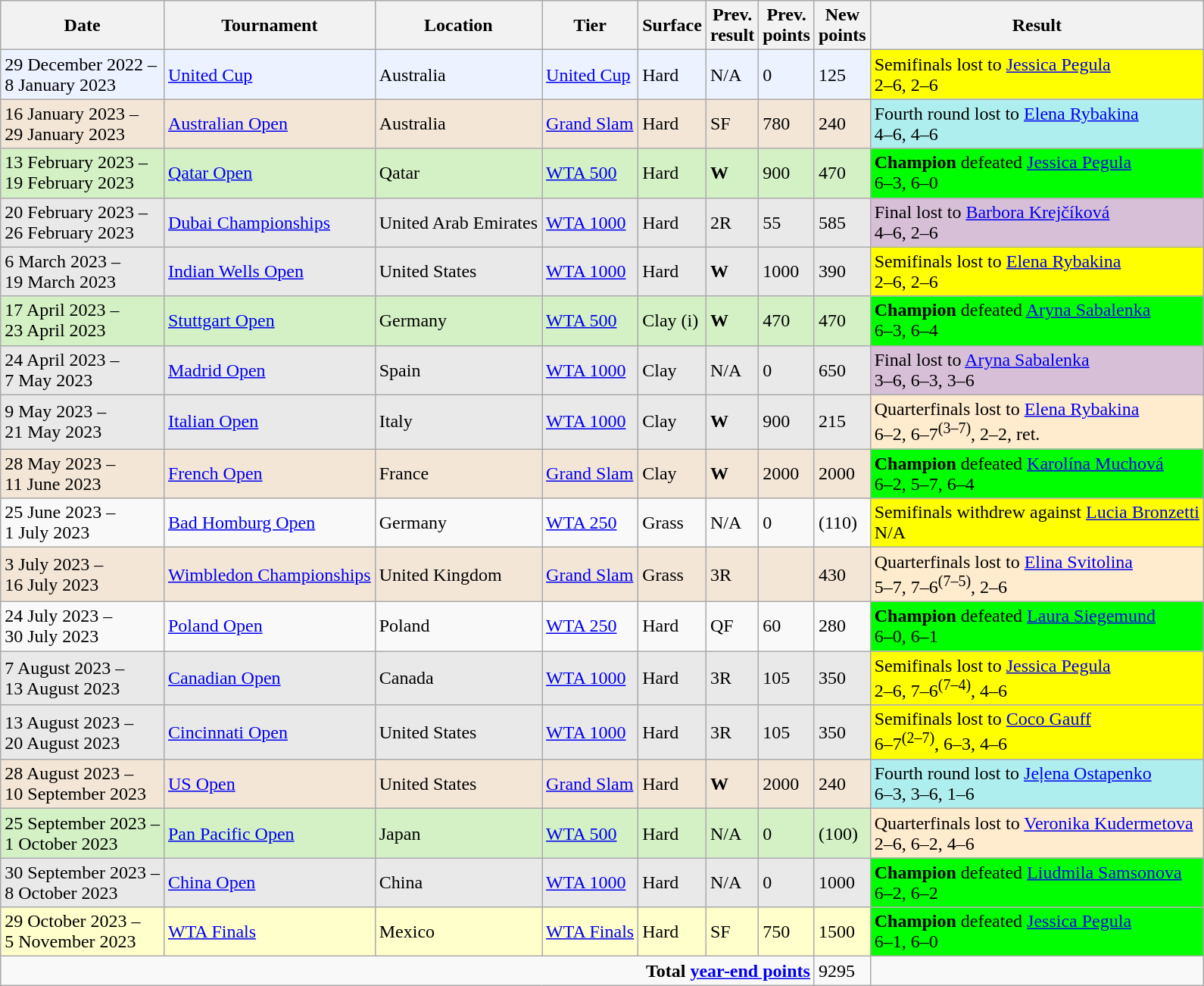<table class="wikitable">
<tr>
<th>Date</th>
<th>Tournament</th>
<th>Location</th>
<th>Tier</th>
<th>Surface</th>
<th>Prev.<br>result</th>
<th>Prev.<br>points</th>
<th>New<br>points</th>
<th>Result</th>
</tr>
<tr style="background:#ecf2ff">
<td>29 December 2022 –<br>8 January 2023</td>
<td><a href='#'>United Cup</a></td>
<td>Australia</td>
<td><a href='#'>United Cup</a></td>
<td>Hard</td>
<td>N/A</td>
<td>0</td>
<td>125</td>
<td style="background:yellow">Semifinals lost to  <a href='#'>Jessica Pegula</a><br>2–6, 2–6</td>
</tr>
<tr style="background:#f3e6d7">
<td>16 January 2023 –<br>29 January 2023</td>
<td><a href='#'>Australian Open</a></td>
<td>Australia</td>
<td><a href='#'>Grand Slam</a></td>
<td>Hard</td>
<td>SF</td>
<td>780</td>
<td>240</td>
<td style="background:#afeeee">Fourth round lost to  <a href='#'>Elena Rybakina</a><br>4–6, 4–6</td>
</tr>
<tr style="background:#d4f1c5">
<td>13 February 2023 –<br>19 February 2023</td>
<td><a href='#'>Qatar Open</a></td>
<td>Qatar</td>
<td><a href='#'>WTA 500</a></td>
<td>Hard</td>
<td><strong>W</strong></td>
<td>900</td>
<td>470</td>
<td style="background:lime"><strong>Champion</strong> defeated  <a href='#'>Jessica Pegula</a><br>6–3, 6–0</td>
</tr>
<tr style="background:#e9e9e9">
<td>20 February 2023 –<br>26 February 2023</td>
<td><a href='#'>Dubai Championships</a></td>
<td>United Arab Emirates</td>
<td><a href='#'>WTA 1000</a></td>
<td>Hard</td>
<td>2R</td>
<td>55</td>
<td>585</td>
<td style="background:thistle">Final lost to  <a href='#'>Barbora Krejčíková</a><br>4–6, 2–6</td>
</tr>
<tr style="background:#e9e9e9">
<td>6 March 2023 –<br>19 March 2023</td>
<td><a href='#'>Indian Wells Open</a></td>
<td>United States</td>
<td><a href='#'>WTA 1000</a></td>
<td>Hard</td>
<td><strong>W</strong></td>
<td>1000</td>
<td>390</td>
<td style="background:yellow">Semifinals lost to  <a href='#'>Elena Rybakina</a><br>2–6, 2–6</td>
</tr>
<tr style="background:#d4f1c5">
<td>17 April 2023 –<br>23 April 2023</td>
<td><a href='#'>Stuttgart Open</a></td>
<td>Germany</td>
<td><a href='#'>WTA 500</a></td>
<td>Clay (i)</td>
<td><strong>W</strong></td>
<td>470</td>
<td>470</td>
<td style="background:lime"><strong>Champion</strong> defeated  <a href='#'>Aryna Sabalenka</a><br>6–3, 6–4</td>
</tr>
<tr style="background:#e9e9e9">
<td>24 April 2023 –<br>7 May 2023</td>
<td><a href='#'>Madrid Open</a></td>
<td>Spain</td>
<td><a href='#'>WTA 1000</a></td>
<td>Clay</td>
<td>N/A</td>
<td>0</td>
<td>650</td>
<td style="background:thistle">Final lost to  <a href='#'>Aryna Sabalenka</a><br>3–6, 6–3, 3–6</td>
</tr>
<tr style="background:#e9e9e9">
<td>9 May 2023 –<br>21 May 2023</td>
<td><a href='#'>Italian Open</a></td>
<td>Italy</td>
<td><a href='#'>WTA 1000</a></td>
<td>Clay</td>
<td><strong>W</strong></td>
<td>900</td>
<td>215</td>
<td style="background:#ffebcd">Quarterfinals lost to  <a href='#'>Elena Rybakina</a><br>6–2, 6–7<sup>(3–7)</sup>, 2–2, ret.</td>
</tr>
<tr style="background:#f3e6d7">
<td>28 May 2023 –<br>11 June 2023</td>
<td><a href='#'>French Open</a></td>
<td>France</td>
<td><a href='#'>Grand Slam</a></td>
<td>Clay</td>
<td><strong>W</strong></td>
<td>2000</td>
<td>2000</td>
<td style="background:lime"><strong>Champion</strong> defeated  <a href='#'>Karolína Muchová</a><br>6–2, 5–7, 6–4</td>
</tr>
<tr>
<td>25 June 2023 –<br>1 July 2023</td>
<td><a href='#'>Bad Homburg Open</a></td>
<td>Germany</td>
<td><a href='#'>WTA 250</a></td>
<td>Grass</td>
<td>N/A</td>
<td>0</td>
<td>(110)</td>
<td style="background:yellow">Semifinals withdrew against  <a href='#'>Lucia Bronzetti</a><br>N/A</td>
</tr>
<tr style="background:#f3e6d7">
<td>3 July 2023 –<br>16 July 2023</td>
<td><a href='#'>Wimbledon Championships</a></td>
<td>United Kingdom</td>
<td><a href='#'>Grand Slam</a></td>
<td>Grass</td>
<td>3R</td>
<td></td>
<td>430</td>
<td style="background:#ffebcd">Quarterfinals lost to  <a href='#'>Elina Svitolina</a><br>5–7, 7–6<sup>(7–5)</sup>, 2–6</td>
</tr>
<tr>
<td>24 July 2023 –<br>30 July 2023</td>
<td><a href='#'>Poland Open</a></td>
<td>Poland</td>
<td><a href='#'>WTA 250</a></td>
<td>Hard</td>
<td>QF</td>
<td>60</td>
<td>280</td>
<td style="background:lime"><strong>Champion</strong> defeated  <a href='#'>Laura Siegemund</a><br>6–0, 6–1</td>
</tr>
<tr style="background:#e9e9e9">
<td>7 August 2023 –<br>13 August 2023</td>
<td><a href='#'>Canadian Open</a></td>
<td>Canada</td>
<td><a href='#'>WTA 1000</a></td>
<td>Hard</td>
<td>3R</td>
<td>105</td>
<td>350</td>
<td style="background:yellow">Semifinals lost to  <a href='#'>Jessica Pegula</a><br>2–6, 7–6<sup>(7–4)</sup>, 4–6</td>
</tr>
<tr style="background:#e9e9e9">
<td>13 August 2023 –<br>20 August 2023</td>
<td><a href='#'>Cincinnati Open</a></td>
<td>United States</td>
<td><a href='#'>WTA 1000</a></td>
<td>Hard</td>
<td>3R</td>
<td>105</td>
<td>350</td>
<td style="background:yellow">Semifinals lost to  <a href='#'>Coco Gauff</a><br>6–7<sup>(2–7)</sup>, 6–3, 4–6</td>
</tr>
<tr style="background:#f3e6d7">
<td>28 August 2023 –<br>10 September 2023</td>
<td><a href='#'>US Open</a></td>
<td>United States</td>
<td><a href='#'>Grand Slam</a></td>
<td>Hard</td>
<td><strong>W</strong></td>
<td>2000</td>
<td>240</td>
<td style="background:#afeeee">Fourth round lost to  <a href='#'>Jeļena Ostapenko</a><br>6–3, 3–6, 1–6</td>
</tr>
<tr style="background:#d4f1c5">
<td>25 September 2023 –<br>1 October 2023</td>
<td><a href='#'>Pan Pacific Open</a></td>
<td>Japan</td>
<td><a href='#'>WTA 500</a></td>
<td>Hard</td>
<td>N/A</td>
<td>0</td>
<td>(100)</td>
<td style="background:#ffebcd">Quarterfinals lost to  <a href='#'>Veronika Kudermetova</a><br>2–6, 6–2, 4–6</td>
</tr>
<tr style="background:#e9e9e9">
<td>30 September 2023 –<br>8 October 2023</td>
<td><a href='#'>China Open</a></td>
<td>China</td>
<td><a href='#'>WTA 1000</a></td>
<td>Hard</td>
<td>N/A</td>
<td>0</td>
<td>1000</td>
<td style="background:lime"><strong>Champion</strong> defeated  <a href='#'>Liudmila Samsonova</a><br>6–2, 6–2</td>
</tr>
<tr style="background:#ffffcc">
<td>29 October 2023 –<br>5 November 2023</td>
<td><a href='#'>WTA Finals</a></td>
<td>Mexico</td>
<td><a href='#'>WTA Finals</a></td>
<td>Hard</td>
<td>SF</td>
<td>750</td>
<td>1500</td>
<td style="background:lime"><strong>Champion</strong> defeated  <a href='#'>Jessica Pegula</a><br>6–1, 6–0</td>
</tr>
<tr>
<td colspan="7" style="text-align:right"><strong>Total <a href='#'>year-end points</a></strong></td>
<td>9295</td>
<td></td>
</tr>
</table>
